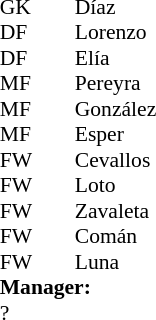<table style="font-size:90%; margin:0.2em auto;" cellspacing="0" cellpadding="0">
<tr>
<th width="25"></th>
<th width="25"></th>
</tr>
<tr>
<td>GK</td>
<td></td>
<td> Díaz</td>
</tr>
<tr>
<td>DF</td>
<td></td>
<td> Lorenzo</td>
</tr>
<tr>
<td>DF</td>
<td></td>
<td> Elía</td>
</tr>
<tr>
<td>MF</td>
<td></td>
<td> Pereyra</td>
</tr>
<tr>
<td>MF</td>
<td></td>
<td> González</td>
</tr>
<tr>
<td>MF</td>
<td></td>
<td> Esper</td>
</tr>
<tr>
<td>FW</td>
<td></td>
<td> Cevallos</td>
</tr>
<tr>
<td>FW</td>
<td></td>
<td> Loto</td>
</tr>
<tr>
<td>FW</td>
<td></td>
<td> Zavaleta</td>
</tr>
<tr>
<td>FW</td>
<td></td>
<td> Comán</td>
</tr>
<tr>
<td>FW</td>
<td></td>
<td> Luna</td>
</tr>
<tr>
<td colspan=3><strong>Manager:</strong></td>
</tr>
<tr>
<td colspan=4> ?</td>
</tr>
</table>
